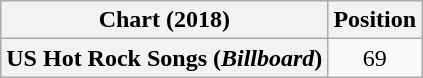<table class="wikitable plainrowheaders" style="text-align:center">
<tr>
<th scope="col">Chart (2018)</th>
<th scope="col">Position</th>
</tr>
<tr>
<th scope="row">US Hot Rock Songs (<em>Billboard</em>)</th>
<td>69</td>
</tr>
</table>
